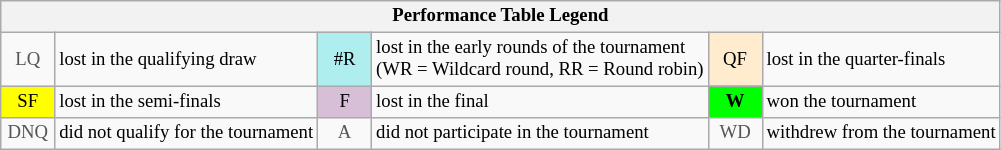<table class="wikitable" style="font-size:78%;">
<tr>
<th colspan="6">Performance Table Legend</th>
</tr>
<tr>
<td align="center" style="color:#555555;" width="30">LQ</td>
<td>lost in the qualifying draw</td>
<td align="center" style="background:#afeeee;">#R</td>
<td>lost in the early rounds of the tournament<br>(WR = Wildcard round, RR = Round robin)</td>
<td align="center" style="background:#ffebcd;">QF</td>
<td>lost in the quarter-finals</td>
</tr>
<tr>
<td align="center" style="background:yellow;">SF</td>
<td>lost in the semi-finals</td>
<td align="center" style="background:#D8BFD8;">F</td>
<td>lost in the final</td>
<td align="center" style="background:#00ff00;"><strong>W</strong></td>
<td>won the tournament</td>
</tr>
<tr>
<td align="center" style="color:#555555;" width="30">DNQ</td>
<td>did not qualify for the tournament</td>
<td align="center" style="color:#555555;" width="30">A</td>
<td>did not participate in the tournament</td>
<td align="center" style="color:#555555;" width="30">WD</td>
<td>withdrew from the tournament</td>
</tr>
</table>
